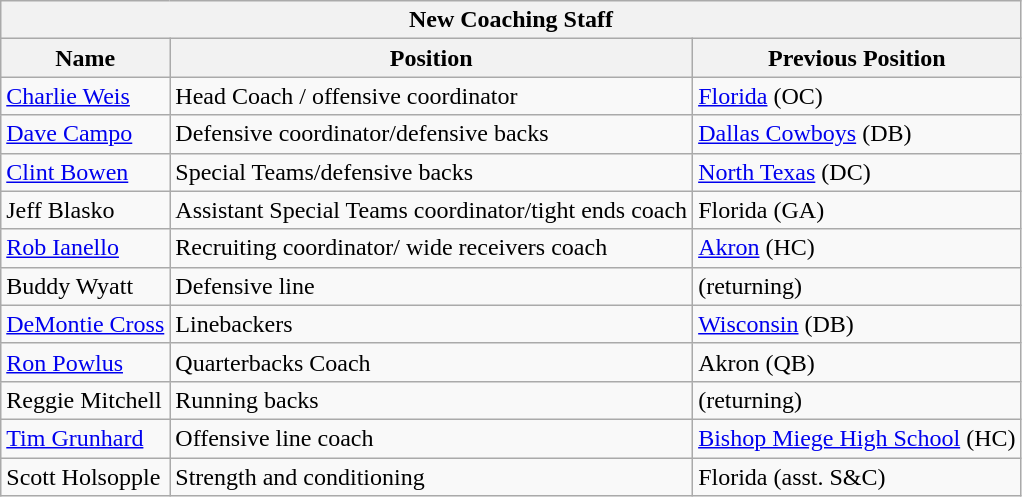<table class="wikitable">
<tr>
<th colspan=4>New Coaching Staff</th>
</tr>
<tr>
<th>Name</th>
<th>Position</th>
<th>Previous Position</th>
</tr>
<tr>
<td><a href='#'>Charlie Weis</a></td>
<td>Head Coach / offensive coordinator</td>
<td><a href='#'>Florida</a> (OC)</td>
</tr>
<tr>
<td><a href='#'>Dave Campo</a></td>
<td>Defensive coordinator/defensive backs</td>
<td><a href='#'>Dallas Cowboys</a> (DB)</td>
</tr>
<tr>
<td><a href='#'>Clint Bowen</a></td>
<td>Special Teams/defensive backs</td>
<td><a href='#'>North Texas</a> (DC)</td>
</tr>
<tr>
<td>Jeff Blasko</td>
<td>Assistant Special Teams coordinator/tight ends coach</td>
<td>Florida (GA)</td>
</tr>
<tr>
<td><a href='#'>Rob Ianello</a></td>
<td>Recruiting coordinator/ wide receivers coach</td>
<td><a href='#'>Akron</a> (HC)</td>
</tr>
<tr>
<td>Buddy Wyatt</td>
<td>Defensive line</td>
<td>(returning)</td>
</tr>
<tr>
<td><a href='#'>DeMontie Cross</a></td>
<td>Linebackers</td>
<td><a href='#'>Wisconsin</a> (DB)</td>
</tr>
<tr>
<td><a href='#'>Ron Powlus</a></td>
<td>Quarterbacks Coach</td>
<td>Akron (QB)</td>
</tr>
<tr>
<td>Reggie Mitchell</td>
<td>Running backs</td>
<td>(returning)</td>
</tr>
<tr>
<td><a href='#'>Tim Grunhard</a></td>
<td>Offensive line coach</td>
<td><a href='#'>Bishop Miege High School</a> (HC)</td>
</tr>
<tr>
<td>Scott Holsopple</td>
<td>Strength and conditioning</td>
<td>Florida (asst. S&C)</td>
</tr>
</table>
